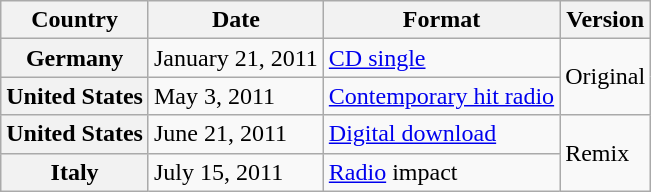<table class="wikitable plainrowheaders">
<tr>
<th>Country</th>
<th>Date</th>
<th>Format</th>
<th>Version</th>
</tr>
<tr>
<th scope="row">Germany</th>
<td>January 21, 2011</td>
<td><a href='#'>CD single</a></td>
<td rowspan="2">Original</td>
</tr>
<tr>
<th scope="row">United States</th>
<td>May 3, 2011</td>
<td><a href='#'>Contemporary hit radio</a></td>
</tr>
<tr>
<th scope="row">United States</th>
<td>June 21, 2011</td>
<td><a href='#'>Digital download</a></td>
<td rowspan="2">Remix</td>
</tr>
<tr>
<th scope="row">Italy</th>
<td>July 15, 2011</td>
<td><a href='#'>Radio</a> impact</td>
</tr>
</table>
